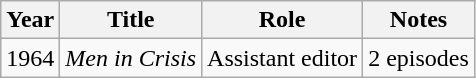<table class="wikitable">
<tr>
<th>Year</th>
<th>Title</th>
<th>Role</th>
<th>Notes</th>
</tr>
<tr>
<td>1964</td>
<td><em>Men in Crisis</em></td>
<td>Assistant editor</td>
<td>2 episodes</td>
</tr>
</table>
